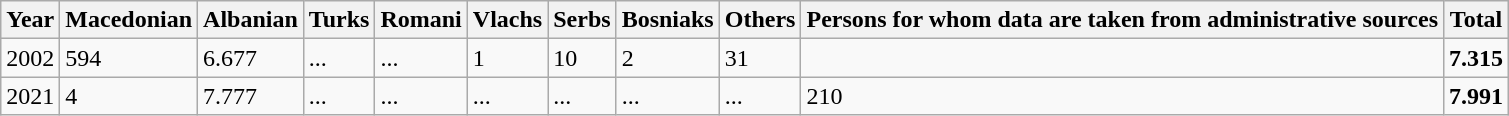<table class="wikitable">
<tr>
<th>Year</th>
<th>Macedonian</th>
<th>Albanian</th>
<th>Turks</th>
<th>Romani</th>
<th>Vlachs</th>
<th>Serbs</th>
<th>Bosniaks</th>
<th><abbr>Others</abbr></th>
<th>Persons for whom data are taken from administrative sources</th>
<th>Total</th>
</tr>
<tr>
<td>2002</td>
<td>594</td>
<td>6.677</td>
<td>...</td>
<td>...</td>
<td>1</td>
<td>10</td>
<td>2</td>
<td>31</td>
<td></td>
<td><strong>7.315</strong></td>
</tr>
<tr>
<td>2021</td>
<td>4</td>
<td>7.777</td>
<td>...</td>
<td>...</td>
<td>...</td>
<td>...</td>
<td>...</td>
<td>...</td>
<td>210</td>
<td><strong>7.991</strong></td>
</tr>
</table>
